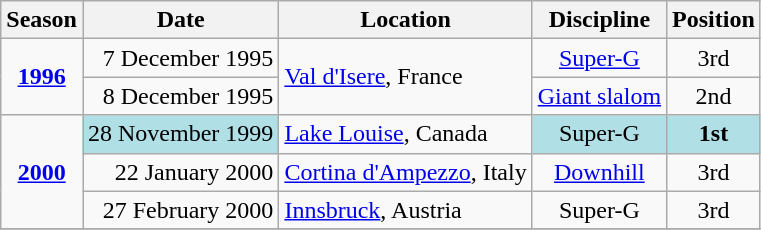<table class="wikitable" style="text-align:center; font-size:100%;">
<tr>
<th>Season</th>
<th>Date</th>
<th>Location</th>
<th>Discipline</th>
<th>Position</th>
</tr>
<tr>
<td rowspan="2" align=center><strong><a href='#'>1996</a></strong></td>
<td align="right">7 December 1995</td>
<td rowspan="2" align="left"> <a href='#'>Val d'Isere</a>, France</td>
<td><a href='#'>Super-G</a></td>
<td>3rd</td>
</tr>
<tr>
<td align="right">8 December 1995</td>
<td><a href='#'>Giant slalom</a></td>
<td>2nd</td>
</tr>
<tr>
<td rowspan="3" align=center><strong><a href='#'>2000</a></strong></td>
<td align="right" bgcolor="#BOEOE6">28 November 1999</td>
<td align="left"> <a href='#'>Lake Louise</a>, Canada</td>
<td bgcolor="#BOEOE6">Super-G</td>
<td bgcolor="#BOEOE6"><strong>1st</strong></td>
</tr>
<tr>
<td align="right">22 January 2000</td>
<td align="left"> <a href='#'>Cortina d'Ampezzo</a>, Italy</td>
<td><a href='#'>Downhill</a></td>
<td>3rd</td>
</tr>
<tr>
<td align="right">27 February 2000</td>
<td align="left"> <a href='#'>Innsbruck</a>, Austria</td>
<td>Super-G</td>
<td>3rd</td>
</tr>
<tr>
</tr>
</table>
